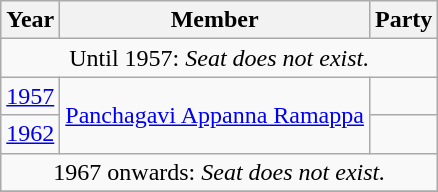<table class="wikitable sortable">
<tr>
<th>Year</th>
<th>Member</th>
<th colspan="2">Party</th>
</tr>
<tr>
<td colspan=4 align=center>Until 1957: <em>Seat does not exist.</em></td>
</tr>
<tr>
<td><a href='#'>1957</a></td>
<td rowspan=2><a href='#'>Panchagavi Appanna Ramappa</a></td>
<td></td>
</tr>
<tr>
<td><a href='#'>1962</a></td>
</tr>
<tr>
<td colspan=4 align=center>1967 onwards: <em>Seat does not exist.</em></td>
</tr>
<tr>
</tr>
</table>
